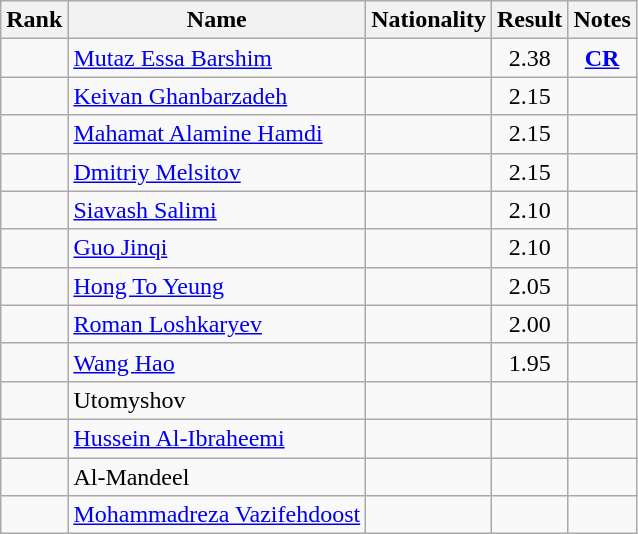<table class="wikitable sortable" style="text-align:center">
<tr>
<th>Rank</th>
<th>Name</th>
<th>Nationality</th>
<th>Result</th>
<th>Notes</th>
</tr>
<tr>
<td></td>
<td align=left><a href='#'>Mutaz Essa Barshim</a></td>
<td align=left></td>
<td>2.38</td>
<td><strong><a href='#'>CR</a></strong></td>
</tr>
<tr>
<td></td>
<td align=left><a href='#'>Keivan Ghanbarzadeh</a></td>
<td align=left></td>
<td>2.15</td>
<td></td>
</tr>
<tr>
<td></td>
<td align=left><a href='#'>Mahamat Alamine Hamdi</a></td>
<td align=left></td>
<td>2.15</td>
<td></td>
</tr>
<tr>
<td></td>
<td align=left><a href='#'>Dmitriy Melsitov</a></td>
<td align=left></td>
<td>2.15</td>
<td></td>
</tr>
<tr>
<td></td>
<td align=left><a href='#'>Siavash Salimi</a></td>
<td align=left></td>
<td>2.10</td>
<td></td>
</tr>
<tr>
<td></td>
<td align=left><a href='#'>Guo Jinqi</a></td>
<td align=left></td>
<td>2.10</td>
<td></td>
</tr>
<tr>
<td></td>
<td align=left><a href='#'>Hong To Yeung</a></td>
<td align=left></td>
<td>2.05</td>
<td></td>
</tr>
<tr>
<td></td>
<td align=left><a href='#'>Roman Loshkaryev</a></td>
<td align=left></td>
<td>2.00</td>
<td></td>
</tr>
<tr>
<td></td>
<td align=left><a href='#'>Wang Hao</a></td>
<td align=left></td>
<td>1.95</td>
<td></td>
</tr>
<tr>
<td></td>
<td align=left>Utomyshov</td>
<td align=left></td>
<td></td>
<td></td>
</tr>
<tr>
<td></td>
<td align=left><a href='#'>Hussein Al-Ibraheemi</a></td>
<td align=left></td>
<td></td>
<td></td>
</tr>
<tr>
<td></td>
<td align=left>Al-Mandeel</td>
<td align=left></td>
<td></td>
<td></td>
</tr>
<tr>
<td></td>
<td align=left><a href='#'>Mohammadreza Vazifehdoost</a></td>
<td align=left></td>
<td></td>
<td></td>
</tr>
</table>
